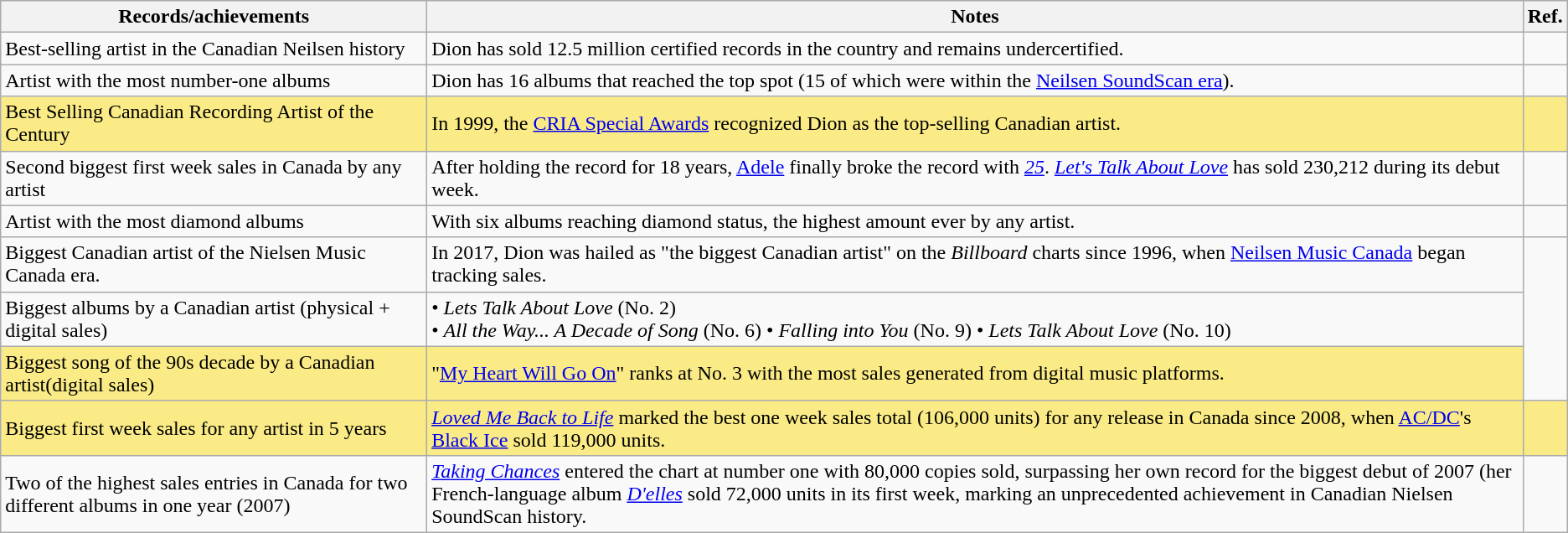<table class="wikitable" style="text-align:left;">
<tr>
<th>Records/achievements</th>
<th>Notes</th>
<th>Ref.</th>
</tr>
<tr>
<td>Best-selling artist in the Canadian Neilsen history</td>
<td>Dion has sold 12.5 million certified records in the country and remains undercertified.</td>
<td></td>
</tr>
<tr>
<td>Artist with the most number-one albums</td>
<td>Dion has 16 albums that reached the top spot (15 of which were within the <a href='#'>Neilsen SoundScan era</a>).</td>
<td></td>
</tr>
<tr scope="row" style="background:#FAEB86">
<td>Best Selling Canadian Recording Artist of the Century</td>
<td>In 1999, the <a href='#'>CRIA Special Awards</a> recognized Dion as the top-selling Canadian artist.</td>
<td></td>
</tr>
<tr>
<td>Second biggest first week sales in Canada by any artist</td>
<td>After holding the record for 18 years, <a href='#'>Adele</a> finally broke the record with <a href='#'><em>25</em></a>. <em><a href='#'>Let's Talk About Love</a></em> has sold 230,212 during its debut week.</td>
<td></td>
</tr>
<tr>
<td>Artist with the most diamond albums</td>
<td>With six albums reaching diamond status, the highest amount ever by any artist.</td>
<td></td>
</tr>
<tr>
<td>Biggest Canadian artist of the Nielsen Music Canada era.</td>
<td>In 2017, Dion was hailed as "the biggest Canadian artist" on the <em>Billboard</em> charts since 1996, when <a href='#'>Neilsen Music Canada</a> began tracking sales.</td>
<td rowspan="3"></td>
</tr>
<tr>
<td>Biggest albums by a Canadian artist (physical + digital sales)</td>
<td>• <em>Lets Talk About Love</em> (No. 2)<br>• <em>All the Way... A Decade of Song</em> (No. 6)
• <em>Falling into You</em> (No. 9)
• <em>Lets Talk About Love</em> (No. 10)</td>
</tr>
<tr scope="row" style="background:#FAEB86">
<td>Biggest song of the 90s decade by a Canadian artist(digital sales)</td>
<td>"<a href='#'>My Heart Will Go On</a>" ranks at No. 3 with the most sales generated from digital music platforms.</td>
</tr>
<tr scope="row" style="background:#FAEB86">
<td>Biggest first week sales for any artist in 5 years</td>
<td><em><a href='#'>Loved Me Back to Life</a></em> marked the best one week sales total (106,000 units) for any release in Canada since 2008, when <a href='#'>AC/DC</a>'s <a href='#'>Black Ice</a> sold 119,000 units.</td>
<td></td>
</tr>
<tr>
<td>Two of the highest sales entries in Canada for two different albums in one year (2007)</td>
<td><em><a href='#'>Taking Chances</a></em> entered the chart at number one with 80,000 copies sold, surpassing her own record for the biggest debut of 2007 (her French-language album <em><a href='#'>D'elles</a></em> sold 72,000 units in its first week, marking an unprecedented achievement in Canadian Nielsen SoundScan history.</td>
<td></td>
</tr>
</table>
